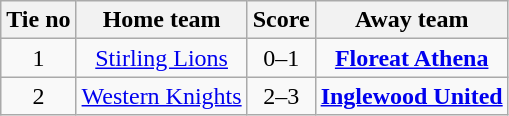<table class="wikitable" style="text-align:center">
<tr>
<th>Tie no</th>
<th>Home team</th>
<th>Score</th>
<th>Away team</th>
</tr>
<tr>
<td>1</td>
<td><a href='#'>Stirling Lions</a></td>
<td>0–1</td>
<td><strong><a href='#'>Floreat Athena</a></strong></td>
</tr>
<tr>
<td>2</td>
<td><a href='#'>Western Knights</a></td>
<td>2–3</td>
<td><strong><a href='#'>Inglewood United</a></strong></td>
</tr>
</table>
